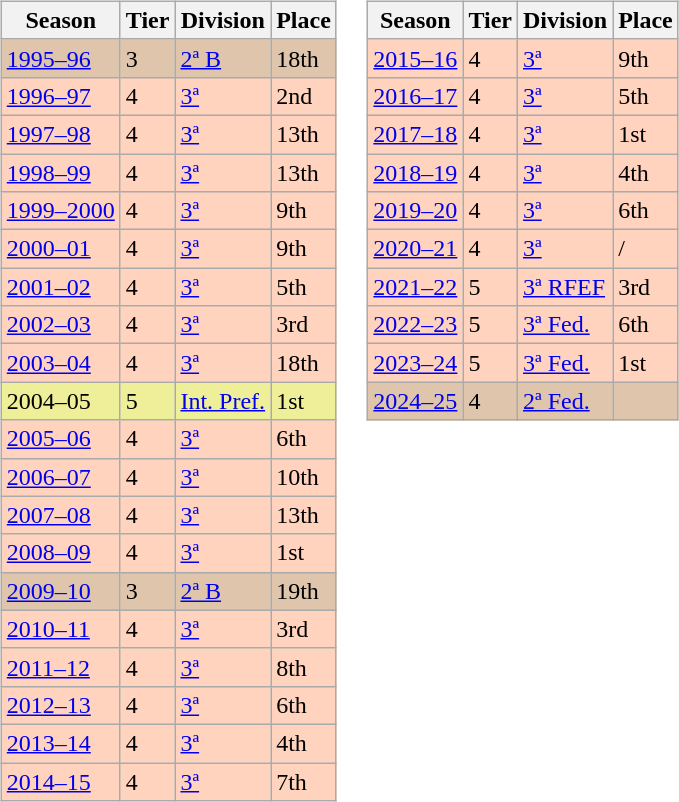<table>
<tr>
<td valign="top" width=0%><br><table class="wikitable">
<tr style="background:#f0f6fa;">
<th>Season</th>
<th>Tier</th>
<th>Division</th>
<th>Place</th>
</tr>
<tr>
<td style="background:#DEC5AB;"><a href='#'>1995–96</a></td>
<td style="background:#DEC5AB;">3</td>
<td style="background:#DEC5AB;"><a href='#'>2ª B</a></td>
<td style="background:#DEC5AB;">18th</td>
</tr>
<tr>
<td style="background:#FFD3BD;"><a href='#'>1996–97</a></td>
<td style="background:#FFD3BD;">4</td>
<td style="background:#FFD3BD;"><a href='#'>3ª</a></td>
<td style="background:#FFD3BD;">2nd</td>
</tr>
<tr>
<td style="background:#FFD3BD;"><a href='#'>1997–98</a></td>
<td style="background:#FFD3BD;">4</td>
<td style="background:#FFD3BD;"><a href='#'>3ª</a></td>
<td style="background:#FFD3BD;">13th</td>
</tr>
<tr>
<td style="background:#FFD3BD;"><a href='#'>1998–99</a></td>
<td style="background:#FFD3BD;">4</td>
<td style="background:#FFD3BD;"><a href='#'>3ª</a></td>
<td style="background:#FFD3BD;">13th</td>
</tr>
<tr>
<td style="background:#FFD3BD;"><a href='#'>1999–2000</a></td>
<td style="background:#FFD3BD;">4</td>
<td style="background:#FFD3BD;"><a href='#'>3ª</a></td>
<td style="background:#FFD3BD;">9th</td>
</tr>
<tr>
<td style="background:#FFD3BD;"><a href='#'>2000–01</a></td>
<td style="background:#FFD3BD;">4</td>
<td style="background:#FFD3BD;"><a href='#'>3ª</a></td>
<td style="background:#FFD3BD;">9th</td>
</tr>
<tr>
<td style="background:#FFD3BD;"><a href='#'>2001–02</a></td>
<td style="background:#FFD3BD;">4</td>
<td style="background:#FFD3BD;"><a href='#'>3ª</a></td>
<td style="background:#FFD3BD;">5th</td>
</tr>
<tr>
<td style="background:#FFD3BD;"><a href='#'>2002–03</a></td>
<td style="background:#FFD3BD;">4</td>
<td style="background:#FFD3BD;"><a href='#'>3ª</a></td>
<td style="background:#FFD3BD;">3rd</td>
</tr>
<tr>
<td style="background:#FFD3BD;"><a href='#'>2003–04</a></td>
<td style="background:#FFD3BD;">4</td>
<td style="background:#FFD3BD;"><a href='#'>3ª</a></td>
<td style="background:#FFD3BD;">18th</td>
</tr>
<tr>
<td style="background:#EFEF99;">2004–05</td>
<td style="background:#EFEF99;">5</td>
<td style="background:#EFEF99;"><a href='#'>Int. Pref.</a></td>
<td style="background:#EFEF99;">1st</td>
</tr>
<tr>
<td style="background:#FFD3BD;"><a href='#'>2005–06</a></td>
<td style="background:#FFD3BD;">4</td>
<td style="background:#FFD3BD;"><a href='#'>3ª</a></td>
<td style="background:#FFD3BD;">6th</td>
</tr>
<tr>
<td style="background:#FFD3BD;"><a href='#'>2006–07</a></td>
<td style="background:#FFD3BD;">4</td>
<td style="background:#FFD3BD;"><a href='#'>3ª</a></td>
<td style="background:#FFD3BD;">10th</td>
</tr>
<tr>
<td style="background:#FFD3BD;"><a href='#'>2007–08</a></td>
<td style="background:#FFD3BD;">4</td>
<td style="background:#FFD3BD;"><a href='#'>3ª</a></td>
<td style="background:#FFD3BD;">13th</td>
</tr>
<tr>
<td style="background:#FFD3BD;"><a href='#'>2008–09</a></td>
<td style="background:#FFD3BD;">4</td>
<td style="background:#FFD3BD;"><a href='#'>3ª</a></td>
<td style="background:#FFD3BD;">1st</td>
</tr>
<tr>
<td style="background:#DEC5AB;"><a href='#'>2009–10</a></td>
<td style="background:#DEC5AB;">3</td>
<td style="background:#DEC5AB;"><a href='#'>2ª B</a></td>
<td style="background:#DEC5AB;">19th</td>
</tr>
<tr>
<td style="background:#FFD3BD;"><a href='#'>2010–11</a></td>
<td style="background:#FFD3BD;">4</td>
<td style="background:#FFD3BD;"><a href='#'>3ª</a></td>
<td style="background:#FFD3BD;">3rd</td>
</tr>
<tr>
<td style="background:#FFD3BD;"><a href='#'>2011–12</a></td>
<td style="background:#FFD3BD;">4</td>
<td style="background:#FFD3BD;"><a href='#'>3ª</a></td>
<td style="background:#FFD3BD;">8th</td>
</tr>
<tr>
<td style="background:#FFD3BD;"><a href='#'>2012–13</a></td>
<td style="background:#FFD3BD;">4</td>
<td style="background:#FFD3BD;"><a href='#'>3ª</a></td>
<td style="background:#FFD3BD;">6th</td>
</tr>
<tr>
<td style="background:#FFD3BD;"><a href='#'>2013–14</a></td>
<td style="background:#FFD3BD;">4</td>
<td style="background:#FFD3BD;"><a href='#'>3ª</a></td>
<td style="background:#FFD3BD;">4th</td>
</tr>
<tr>
<td style="background:#FFD3BD;"><a href='#'>2014–15</a></td>
<td style="background:#FFD3BD;">4</td>
<td style="background:#FFD3BD;"><a href='#'>3ª</a></td>
<td style="background:#FFD3BD;">7th</td>
</tr>
</table>
</td>
<td valign="top" width=0%><br><table class="wikitable">
<tr style="background:#f0f6fa;">
<th>Season</th>
<th>Tier</th>
<th>Division</th>
<th>Place</th>
</tr>
<tr>
<td style="background:#FFD3BD;"><a href='#'>2015–16</a></td>
<td style="background:#FFD3BD;">4</td>
<td style="background:#FFD3BD;"><a href='#'>3ª</a></td>
<td style="background:#FFD3BD;">9th</td>
</tr>
<tr>
<td style="background:#FFD3BD;"><a href='#'>2016–17</a></td>
<td style="background:#FFD3BD;">4</td>
<td style="background:#FFD3BD;"><a href='#'>3ª</a></td>
<td style="background:#FFD3BD;">5th</td>
</tr>
<tr>
<td style="background:#FFD3BD;"><a href='#'>2017–18</a></td>
<td style="background:#FFD3BD;">4</td>
<td style="background:#FFD3BD;"><a href='#'>3ª</a></td>
<td style="background:#FFD3BD;">1st</td>
</tr>
<tr>
<td style="background:#FFD3BD;"><a href='#'>2018–19</a></td>
<td style="background:#FFD3BD;">4</td>
<td style="background:#FFD3BD;"><a href='#'>3ª</a></td>
<td style="background:#FFD3BD;">4th</td>
</tr>
<tr>
<td style="background:#FFD3BD;"><a href='#'>2019–20</a></td>
<td style="background:#FFD3BD;">4</td>
<td style="background:#FFD3BD;"><a href='#'>3ª</a></td>
<td style="background:#FFD3BD;">6th</td>
</tr>
<tr>
<td style="background:#FFD3BD;"><a href='#'>2020–21</a></td>
<td style="background:#FFD3BD;">4</td>
<td style="background:#FFD3BD;"><a href='#'>3ª</a></td>
<td style="background:#FFD3BD;"> / </td>
</tr>
<tr>
<td style="background:#FFD3BD;"><a href='#'>2021–22</a></td>
<td style="background:#FFD3BD;">5</td>
<td style="background:#FFD3BD;"><a href='#'>3ª RFEF</a></td>
<td style="background:#FFD3BD;">3rd</td>
</tr>
<tr>
<td style="background:#FFD3BD;"><a href='#'>2022–23</a></td>
<td style="background:#FFD3BD;">5</td>
<td style="background:#FFD3BD;"><a href='#'>3ª Fed.</a></td>
<td style="background:#FFD3BD;">6th</td>
</tr>
<tr>
<td style="background:#FFD3BD;"><a href='#'>2023–24</a></td>
<td style="background:#FFD3BD;">5</td>
<td style="background:#FFD3BD;"><a href='#'>3ª Fed.</a></td>
<td style="background:#FFD3BD;">1st</td>
</tr>
<tr>
<td style="background:#DEC5AB;"><a href='#'>2024–25</a></td>
<td style="background:#DEC5AB;">4</td>
<td style="background:#DEC5AB;"><a href='#'>2ª Fed.</a></td>
<td style="background:#DEC5AB;"></td>
</tr>
</table>
</td>
</tr>
</table>
